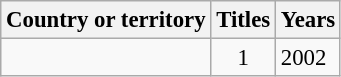<table class="wikitable" style="font-size:95%;">
<tr>
<th>Country or territory</th>
<th>Titles</th>
<th>Years</th>
</tr>
<tr>
<td></td>
<td rowspan="2" style="text-align:center;">1</td>
<td>2002</td>
</tr>
</table>
